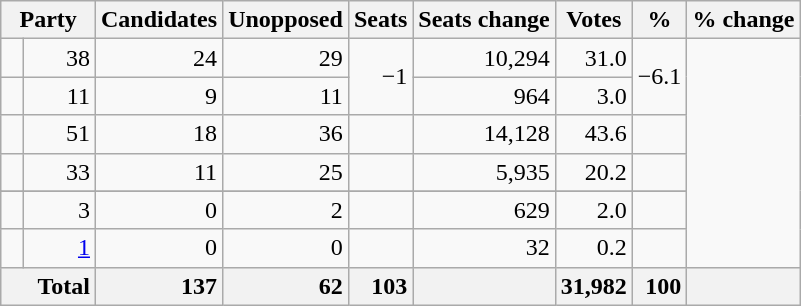<table class="wikitable sortable">
<tr>
<th colspan=2>Party</th>
<th>Candidates</th>
<th>Unopposed</th>
<th>Seats</th>
<th>Seats change</th>
<th>Votes</th>
<th>%</th>
<th>% change</th>
</tr>
<tr>
<td></td>
<td align=right>38</td>
<td align=right>24</td>
<td align=right>29</td>
<td align=right rowspan=2>−1</td>
<td align=right>10,294</td>
<td align=right>31.0</td>
<td align=right rowspan=2>−6.1</td>
</tr>
<tr>
<td></td>
<td align=right>11</td>
<td align=right>9</td>
<td align=right>11</td>
<td align=right>964</td>
<td align=right>3.0</td>
</tr>
<tr>
<td></td>
<td align=right>51</td>
<td align=right>18</td>
<td align=right>36</td>
<td align=right></td>
<td align=right>14,128</td>
<td align=right>43.6</td>
<td align=right></td>
</tr>
<tr>
<td></td>
<td align=right>33</td>
<td align=right>11</td>
<td align=right>25</td>
<td align=right></td>
<td align=right>5,935</td>
<td align=right>20.2</td>
<td align=right></td>
</tr>
<tr>
</tr>
<tr>
<td></td>
<td align=right>3</td>
<td align=right>0</td>
<td align=right>2</td>
<td align=right></td>
<td align=right>629</td>
<td align=right>2.0</td>
<td align=right></td>
</tr>
<tr>
<td></td>
<td align=right><a href='#'>1</a></td>
<td align=right>0</td>
<td align=right>0</td>
<td align=right></td>
<td align=right>32</td>
<td align=right>0.2</td>
<td align=right></td>
</tr>
<tr class="sortbottom" style="font-weight: bold; text-align: right; background: #f2f2f2;">
<th colspan="2" style="padding-left: 1.5em; text-align: left;">Total</th>
<td align=right>137</td>
<td align=right>62</td>
<td align=right>103</td>
<td align=right></td>
<td align=right>31,982</td>
<td align=right>100</td>
<td align=right></td>
</tr>
</table>
